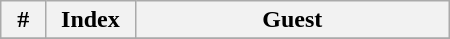<table class="wikitable plainrowheaders" width="300">
<tr>
<th width="10%">#</th>
<th width="20%">Index</th>
<th width="70%">Guest</th>
</tr>
<tr>
</tr>
</table>
